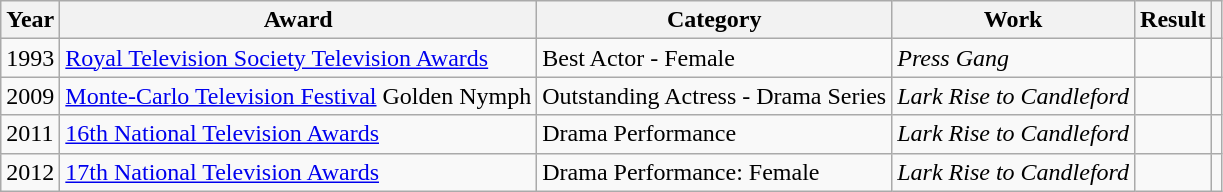<table class="wikitable">
<tr>
<th>Year</th>
<th>Award</th>
<th>Category</th>
<th>Work</th>
<th>Result</th>
<th></th>
</tr>
<tr>
<td>1993</td>
<td><a href='#'>Royal Television Society Television Awards</a></td>
<td>Best Actor - Female</td>
<td><em>Press Gang</em></td>
<td></td>
<td></td>
</tr>
<tr>
<td>2009</td>
<td><a href='#'>Monte-Carlo Television Festival</a> Golden Nymph</td>
<td>Outstanding Actress - Drama Series</td>
<td><em>Lark Rise to Candleford</em></td>
<td></td>
<td></td>
</tr>
<tr>
<td>2011</td>
<td><a href='#'>16th National Television Awards</a></td>
<td>Drama Performance</td>
<td><em>Lark Rise to Candleford</em></td>
<td></td>
<td align="center"></td>
</tr>
<tr>
<td>2012</td>
<td><a href='#'>17th National Television Awards</a></td>
<td>Drama Performance: Female</td>
<td><em>Lark Rise to Candleford</em></td>
<td></td>
<td align="center"></td>
</tr>
</table>
